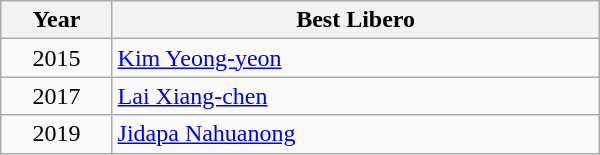<table class="wikitable" style="width: 400px;">
<tr>
<th width="40">Year</th>
<th width="200">Best Libero</th>
</tr>
<tr>
<td align=center>2015</td>
<td> <a href='#'>Kim Yeong-yeon</a></td>
</tr>
<tr>
<td align=center>2017</td>
<td> <a href='#'>Lai Xiang-chen</a></td>
</tr>
<tr>
<td align=center>2019</td>
<td> <a href='#'>Jidapa Nahuanong</a></td>
</tr>
</table>
